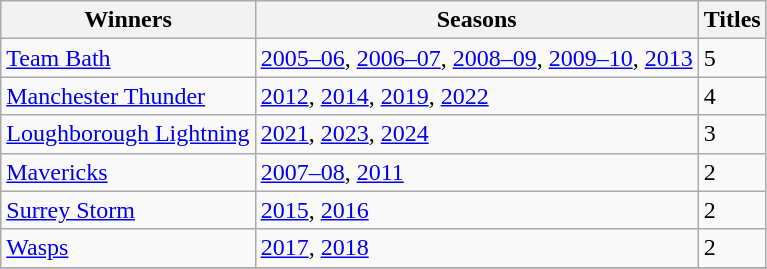<table class="wikitable collapsible">
<tr>
<th>Winners</th>
<th>Seasons</th>
<th>Titles</th>
</tr>
<tr>
<td><a href='#'>Team Bath</a></td>
<td><a href='#'>2005–06</a>, <a href='#'>2006–07</a>, <a href='#'>2008–09</a>, <a href='#'>2009–10</a>, <a href='#'>2013</a></td>
<td>5</td>
</tr>
<tr>
<td><a href='#'>Manchester Thunder</a></td>
<td><a href='#'>2012</a>, <a href='#'>2014</a>, <a href='#'>2019</a>, <a href='#'>2022</a></td>
<td>4</td>
</tr>
<tr>
<td><a href='#'>Loughborough Lightning</a></td>
<td><a href='#'>2021</a>, <a href='#'>2023</a>, <a href='#'>2024</a></td>
<td>3</td>
</tr>
<tr>
<td><a href='#'>Mavericks</a></td>
<td><a href='#'>2007–08</a>, <a href='#'>2011</a></td>
<td>2</td>
</tr>
<tr>
<td><a href='#'>Surrey Storm</a></td>
<td><a href='#'>2015</a>, <a href='#'>2016</a></td>
<td>2</td>
</tr>
<tr>
<td><a href='#'>Wasps</a></td>
<td><a href='#'>2017</a>, <a href='#'>2018</a></td>
<td>2</td>
</tr>
<tr>
</tr>
</table>
